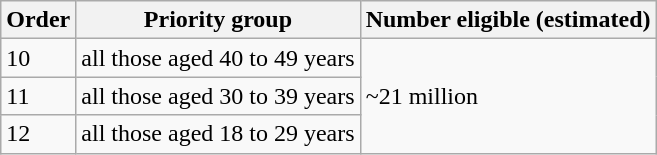<table class="wikitable">
<tr>
<th>Order</th>
<th>Priority group</th>
<th>Number eligible (estimated)</th>
</tr>
<tr>
<td>10</td>
<td>all those aged 40 to 49 years</td>
<td rowspan="3">~21 million</td>
</tr>
<tr>
<td>11</td>
<td>all those aged 30 to 39 years</td>
</tr>
<tr>
<td>12</td>
<td>all those aged 18 to 29 years</td>
</tr>
</table>
